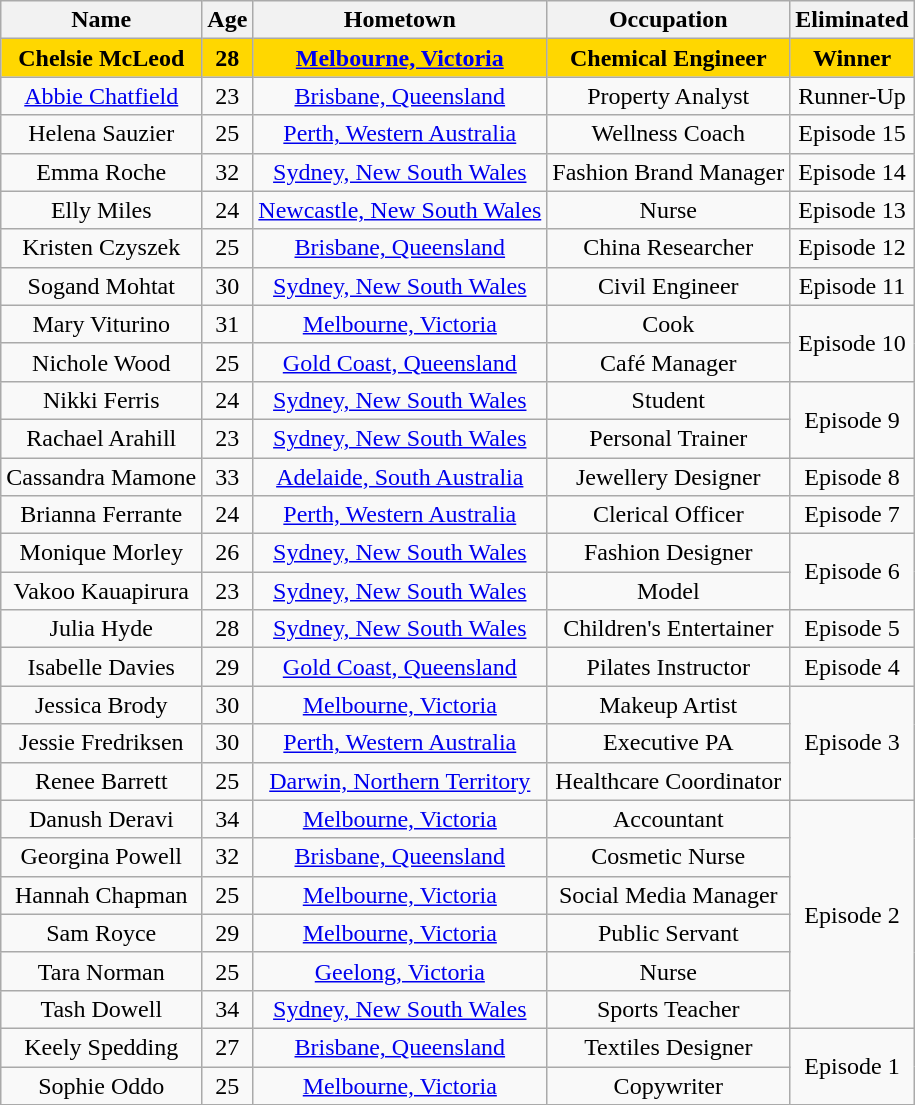<table class="wikitable" style="text-align:center">
<tr>
<th>Name</th>
<th>Age</th>
<th>Hometown</th>
<th>Occupation</th>
<th>Eliminated</th>
</tr>
<tr bgcolor="Gold">
<td><strong>Chelsie McLeod</strong></td>
<td><strong>28</strong></td>
<td><strong><a href='#'>Melbourne, Victoria</a></strong></td>
<td><strong>Chemical Engineer</strong></td>
<td><strong>Winner</strong></td>
</tr>
<tr>
<td><a href='#'>Abbie Chatfield</a></td>
<td>23</td>
<td><a href='#'>Brisbane, Queensland</a></td>
<td>Property Analyst</td>
<td>Runner-Up</td>
</tr>
<tr>
<td>Helena Sauzier</td>
<td>25</td>
<td><a href='#'>Perth, Western Australia</a></td>
<td>Wellness Coach</td>
<td>Episode 15</td>
</tr>
<tr>
<td>Emma Roche</td>
<td>32</td>
<td><a href='#'>Sydney, New South Wales</a></td>
<td>Fashion Brand Manager</td>
<td>Episode 14</td>
</tr>
<tr>
<td>Elly Miles</td>
<td>24</td>
<td><a href='#'>Newcastle, New South Wales</a></td>
<td>Nurse</td>
<td>Episode 13</td>
</tr>
<tr>
<td>Kristen Czyszek</td>
<td>25</td>
<td><a href='#'>Brisbane, Queensland</a></td>
<td>China Researcher</td>
<td>Episode 12</td>
</tr>
<tr>
<td>Sogand Mohtat</td>
<td>30</td>
<td><a href='#'>Sydney, New South Wales</a></td>
<td>Civil Engineer</td>
<td>Episode 11</td>
</tr>
<tr>
<td>Mary Viturino</td>
<td>31</td>
<td><a href='#'>Melbourne, Victoria</a></td>
<td>Cook</td>
<td rowspan="2">Episode 10</td>
</tr>
<tr>
<td>Nichole Wood</td>
<td>25</td>
<td><a href='#'>Gold Coast, Queensland</a></td>
<td>Café Manager</td>
</tr>
<tr>
<td>Nikki Ferris</td>
<td>24</td>
<td><a href='#'>Sydney, New South Wales</a></td>
<td>Student</td>
<td rowspan="2">Episode 9</td>
</tr>
<tr>
<td>Rachael Arahill</td>
<td>23</td>
<td><a href='#'>Sydney, New South Wales</a></td>
<td>Personal Trainer</td>
</tr>
<tr>
<td>Cassandra Mamone</td>
<td>33</td>
<td><a href='#'>Adelaide, South Australia</a></td>
<td>Jewellery Designer</td>
<td>Episode 8</td>
</tr>
<tr>
<td>Brianna Ferrante</td>
<td>24</td>
<td><a href='#'>Perth, Western Australia</a></td>
<td>Clerical Officer</td>
<td>Episode 7</td>
</tr>
<tr>
<td>Monique Morley</td>
<td>26</td>
<td><a href='#'>Sydney, New South Wales</a></td>
<td>Fashion Designer</td>
<td rowspan="2">Episode 6</td>
</tr>
<tr>
<td>Vakoo Kauapirura</td>
<td>23</td>
<td><a href='#'>Sydney, New South Wales</a></td>
<td>Model</td>
</tr>
<tr>
<td>Julia Hyde</td>
<td>28</td>
<td><a href='#'>Sydney, New South Wales</a></td>
<td>Children's Entertainer</td>
<td>Episode 5</td>
</tr>
<tr>
<td>Isabelle Davies</td>
<td>29</td>
<td><a href='#'>Gold Coast, Queensland</a></td>
<td>Pilates Instructor</td>
<td>Episode 4</td>
</tr>
<tr>
<td>Jessica Brody</td>
<td>30</td>
<td><a href='#'>Melbourne, Victoria</a></td>
<td>Makeup Artist</td>
<td rowspan="3">Episode 3</td>
</tr>
<tr>
<td>Jessie Fredriksen</td>
<td>30</td>
<td><a href='#'>Perth, Western Australia</a></td>
<td>Executive PA</td>
</tr>
<tr>
<td>Renee Barrett</td>
<td>25</td>
<td><a href='#'>Darwin, Northern Territory</a></td>
<td>Healthcare Coordinator</td>
</tr>
<tr>
<td>Danush Deravi</td>
<td>34</td>
<td><a href='#'>Melbourne, Victoria</a></td>
<td>Accountant</td>
<td rowspan="6">Episode 2</td>
</tr>
<tr>
<td>Georgina Powell</td>
<td>32</td>
<td><a href='#'>Brisbane, Queensland</a></td>
<td>Cosmetic Nurse</td>
</tr>
<tr>
<td>Hannah Chapman</td>
<td>25</td>
<td><a href='#'>Melbourne, Victoria</a></td>
<td>Social Media Manager</td>
</tr>
<tr>
<td>Sam Royce</td>
<td>29</td>
<td><a href='#'>Melbourne, Victoria</a></td>
<td>Public Servant</td>
</tr>
<tr>
<td>Tara Norman</td>
<td>25</td>
<td><a href='#'>Geelong, Victoria</a></td>
<td>Nurse</td>
</tr>
<tr>
<td>Tash Dowell</td>
<td>34</td>
<td><a href='#'>Sydney, New South Wales</a></td>
<td>Sports Teacher</td>
</tr>
<tr>
<td>Keely Spedding</td>
<td>27</td>
<td><a href='#'>Brisbane, Queensland</a></td>
<td>Textiles Designer</td>
<td rowspan="2">Episode 1</td>
</tr>
<tr>
<td>Sophie Oddo</td>
<td>25</td>
<td><a href='#'>Melbourne, Victoria</a></td>
<td>Copywriter</td>
</tr>
<tr>
</tr>
</table>
